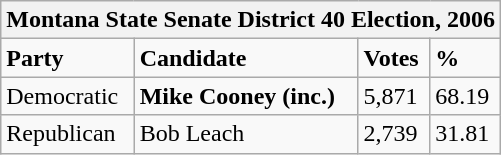<table class="wikitable">
<tr>
<th colspan="4">Montana State Senate District 40 Election, 2006</th>
</tr>
<tr>
<td><strong>Party</strong></td>
<td><strong>Candidate</strong></td>
<td><strong>Votes</strong></td>
<td><strong>%</strong></td>
</tr>
<tr>
<td>Democratic</td>
<td><strong>Mike Cooney (inc.)</strong></td>
<td>5,871</td>
<td>68.19</td>
</tr>
<tr>
<td>Republican</td>
<td>Bob Leach</td>
<td>2,739</td>
<td>31.81</td>
</tr>
</table>
